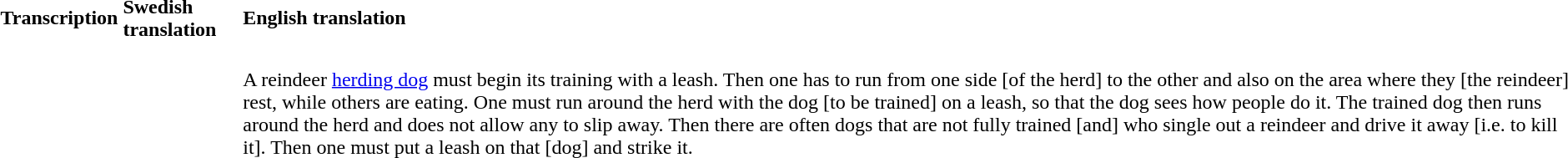<table>
<tr ---->
<td><strong>Transcription</strong></td>
<td><strong>Swedish translation</strong></td>
<td><strong>English translation</strong></td>
</tr>
<tr ---->
<td></td>
<td><br></td>
<td><br>A reindeer <a href='#'>herding dog</a> must begin its training with a leash. Then one has to run from one side [of the herd] to the other and also on the area where they [the reindeer] rest, while others are eating. One must run around the herd with the dog [to be trained] on a leash, so that the dog sees how people do it. The trained dog then runs around the herd and does not allow any to slip away. Then there are often dogs that are not fully trained [and] who single out a reindeer and drive it away [i.e. to kill it]. Then one must put a leash on that [dog] and strike it.</td>
</tr>
</table>
